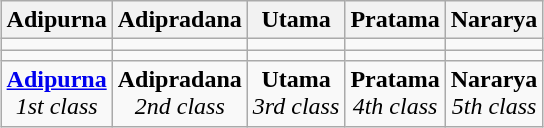<table class="wikitable" style="text-align: center; margin: 1em auto;">
<tr>
<th>Adipurna<br></th>
<th>Adipradana<br></th>
<th>Utama<br></th>
<th>Pratama<br></th>
<th>Nararya<br></th>
</tr>
<tr>
<td></td>
<td></td>
<td></td>
<td></td>
<td></td>
</tr>
<tr align="center">
<td></td>
<td></td>
<td></td>
<td></td>
<td></td>
</tr>
<tr align="center">
<td><strong><a href='#'>Adipurna</a></strong><br><em>1st class</em></td>
<td><strong>Adipradana</strong><br><em>2nd class</em></td>
<td><strong>Utama</strong><br><em>3rd class</em></td>
<td><strong>Pratama</strong><br><em>4th class</em></td>
<td><strong>Nararya</strong><br><em>5th class</em></td>
</tr>
</table>
